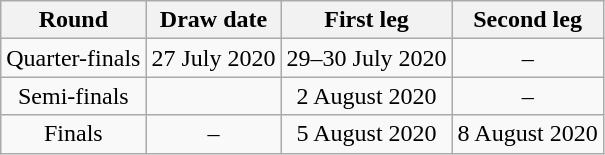<table class="wikitable" border="1">
<tr align="center">
<th>Round</th>
<th>Draw date</th>
<th>First leg</th>
<th>Second leg</th>
</tr>
<tr align="center">
<td>Quarter-finals</td>
<td>27 July 2020</td>
<td>29–30 July 2020</td>
<td>–</td>
</tr>
<tr align="center">
<td>Semi-finals</td>
<td></td>
<td>2 August 2020</td>
<td>–</td>
</tr>
<tr align="center">
<td>Finals</td>
<td>–</td>
<td>5 August 2020</td>
<td>8 August 2020</td>
</tr>
</table>
